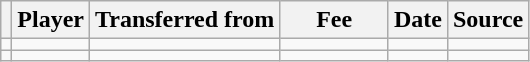<table class="wikitable plainrowheaders sortable">
<tr>
<th></th>
<th scope="col">Player</th>
<th>Transferred from</th>
<th style="width: 65px;">Fee</th>
<th scope="col">Date</th>
<th scope="col">Source</th>
</tr>
<tr>
<td align="center"></td>
<td></td>
<td></td>
<td></td>
<td></td>
<td></td>
</tr>
<tr>
<td align="center"></td>
<td></td>
<td></td>
<td></td>
<td></td>
<td></td>
</tr>
</table>
